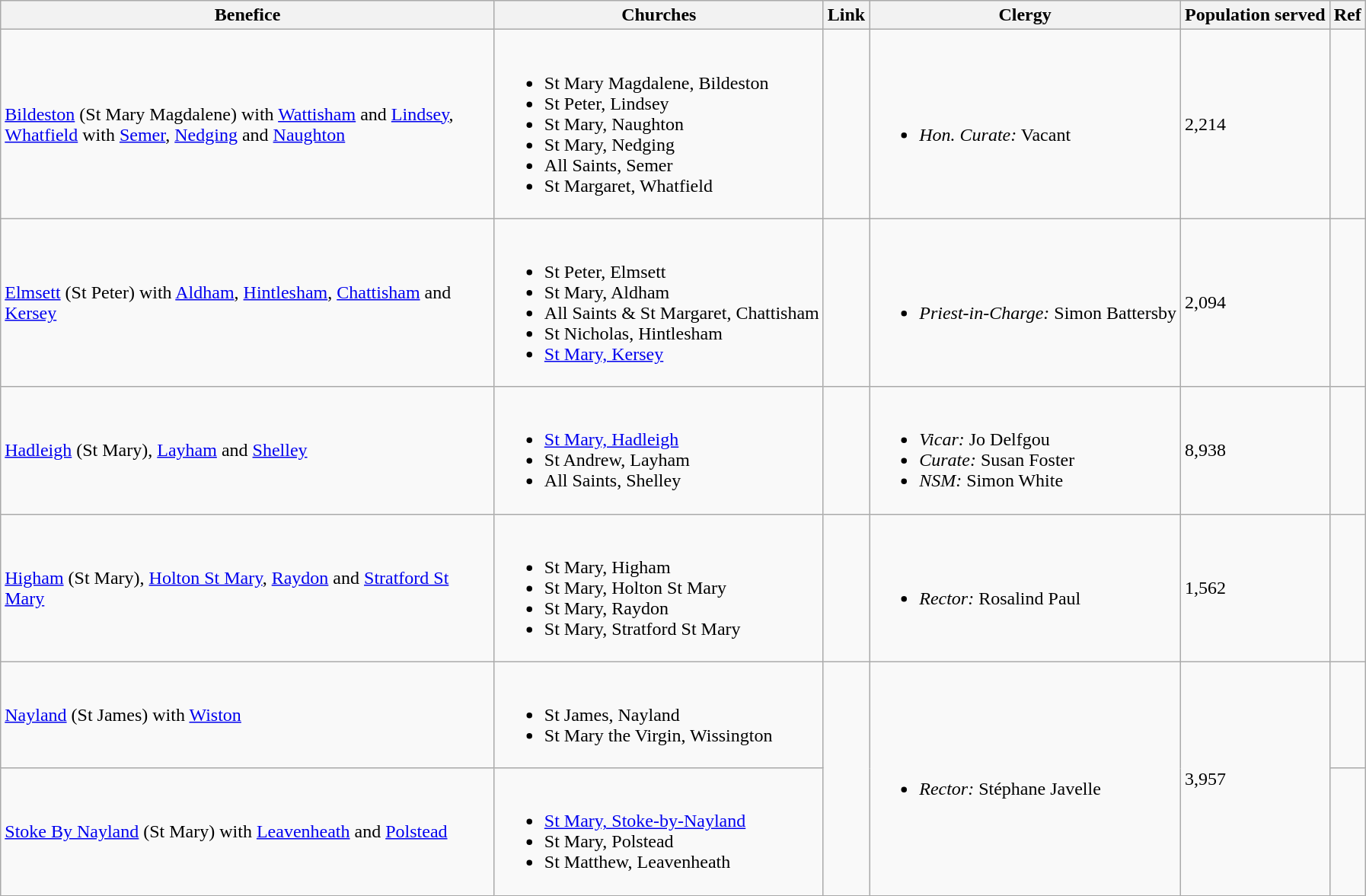<table class="wikitable">
<tr>
<th width="425">Benefice</th>
<th>Churches</th>
<th>Link</th>
<th>Clergy</th>
<th>Population served</th>
<th>Ref</th>
</tr>
<tr>
<td><a href='#'>Bildeston</a> (St Mary Magdalene) with <a href='#'>Wattisham</a> and <a href='#'>Lindsey</a>, <a href='#'>Whatfield</a> with <a href='#'>Semer</a>, <a href='#'>Nedging</a> and <a href='#'>Naughton</a></td>
<td><br><ul><li>St Mary Magdalene, Bildeston</li><li>St Peter, Lindsey</li><li>St Mary, Naughton</li><li>St Mary, Nedging</li><li>All Saints, Semer</li><li>St Margaret, Whatfield</li></ul></td>
<td></td>
<td><br><ul><li><em>Hon. Curate:</em> Vacant</li></ul></td>
<td>2,214</td>
<td></td>
</tr>
<tr>
<td><a href='#'>Elmsett</a> (St Peter) with <a href='#'>Aldham</a>, <a href='#'>Hintlesham</a>, <a href='#'>Chattisham</a> and <a href='#'>Kersey</a></td>
<td><br><ul><li>St Peter, Elmsett</li><li>St Mary, Aldham</li><li>All Saints & St Margaret, Chattisham</li><li>St Nicholas, Hintlesham</li><li><a href='#'>St Mary, Kersey</a></li></ul></td>
<td></td>
<td><br><ul><li><em>Priest-in-Charge:</em> Simon Battersby</li></ul></td>
<td>2,094</td>
<td></td>
</tr>
<tr>
<td><a href='#'>Hadleigh</a> (St Mary), <a href='#'>Layham</a> and <a href='#'>Shelley</a></td>
<td><br><ul><li><a href='#'>St Mary, Hadleigh</a></li><li>St Andrew, Layham</li><li>All Saints, Shelley</li></ul></td>
<td></td>
<td><br><ul><li><em>Vicar:</em> Jo Delfgou</li><li><em>Curate:</em> Susan Foster</li><li><em>NSM:</em> Simon White</li></ul></td>
<td>8,938</td>
<td></td>
</tr>
<tr>
<td><a href='#'>Higham</a> (St Mary), <a href='#'>Holton St Mary</a>, <a href='#'>Raydon</a> and <a href='#'>Stratford St Mary</a></td>
<td><br><ul><li>St Mary, Higham</li><li>St Mary, Holton St Mary</li><li>St Mary, Raydon</li><li>St Mary, Stratford St Mary</li></ul></td>
<td></td>
<td><br><ul><li><em>Rector:</em> Rosalind Paul</li></ul></td>
<td>1,562</td>
<td></td>
</tr>
<tr>
<td><a href='#'>Nayland</a> (St James) with <a href='#'>Wiston</a></td>
<td><br><ul><li>St James, Nayland</li><li>St Mary the Virgin, Wissington</li></ul></td>
<td rowspan="2"></td>
<td rowspan="2"><br><ul><li><em>Rector:</em>  Stéphane Javelle</li></ul></td>
<td rowspan="2">3,957</td>
<td></td>
</tr>
<tr>
<td><a href='#'>Stoke By Nayland</a> (St Mary) with <a href='#'>Leavenheath</a> and <a href='#'>Polstead</a></td>
<td><br><ul><li><a href='#'>St Mary, Stoke-by-Nayland</a></li><li>St Mary, Polstead</li><li>St Matthew, Leavenheath</li></ul></td>
<td></td>
</tr>
</table>
